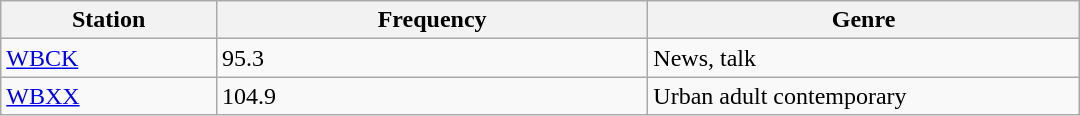<table class="wikitable" style="width:45em;">
<tr>
<th style="width:20%">Station</th>
<th style="width:40%">Frequency</th>
<th style="width:40%">Genre</th>
</tr>
<tr>
<td><a href='#'>WBCK</a></td>
<td>95.3</td>
<td>News, talk</td>
</tr>
<tr>
<td><a href='#'>WBXX</a></td>
<td>104.9</td>
<td>Urban adult contemporary</td>
</tr>
</table>
